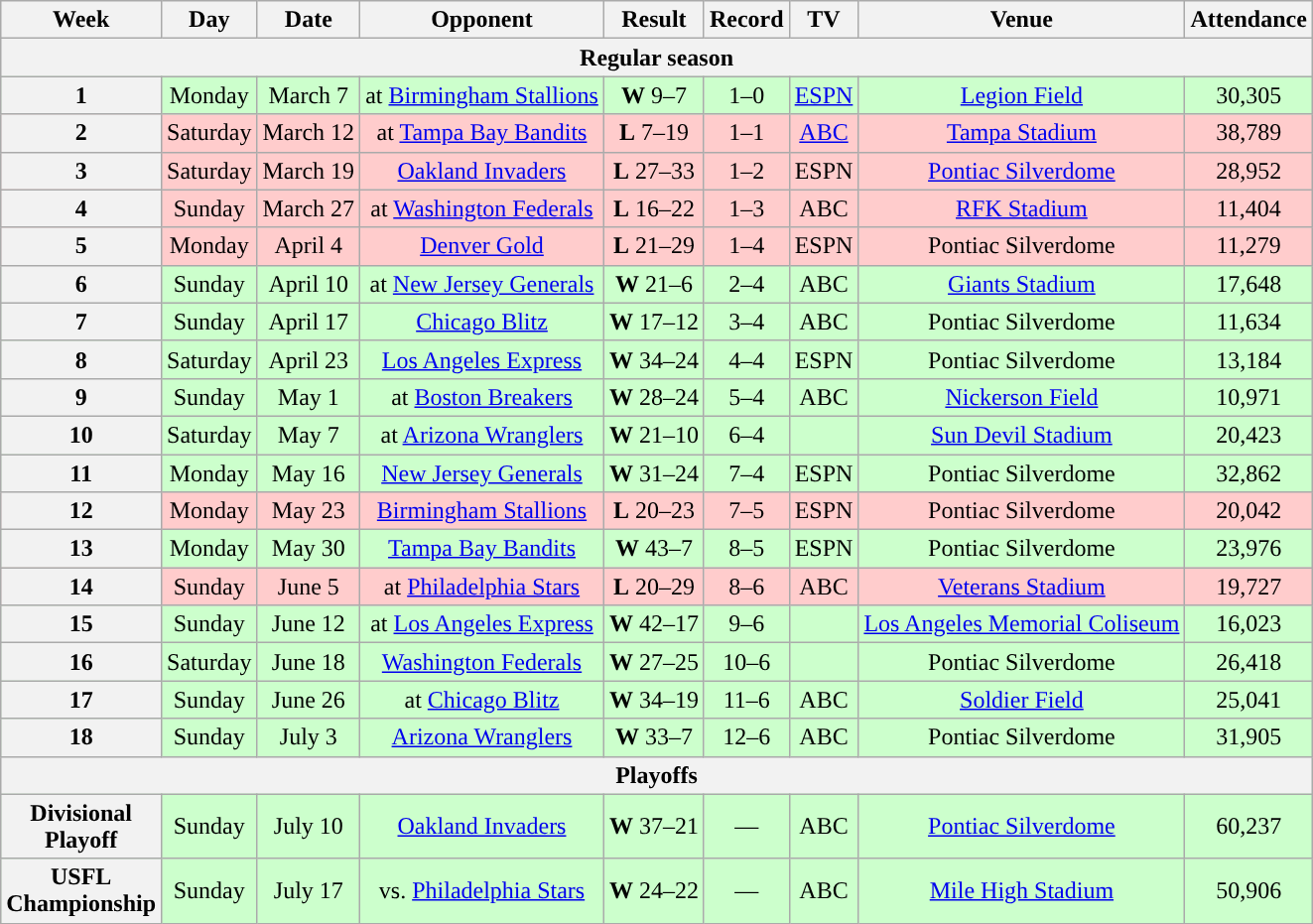<table class="wikitable" style="text-align:center">
<tr>
<th>Week</th>
<th>Day</th>
<th>Date</th>
<th>Opponent</th>
<th>Result</th>
<th>Record</th>
<th>TV</th>
<th>Venue</th>
<th>Attendance</th>
</tr>
<tr>
<th colspan="9">Regular season</th>
</tr>
<tr style="background:#cfc">
<th>1</th>
<td>Monday</td>
<td>March 7</td>
<td>at <a href='#'>Birmingham Stallions</a></td>
<td><strong>W</strong> 9–7</td>
<td>1–0</td>
<td><a href='#'>ESPN</a></td>
<td><a href='#'>Legion Field</a></td>
<td>30,305</td>
</tr>
<tr style="background:#fcc">
<th>2</th>
<td>Saturday</td>
<td>March 12</td>
<td>at <a href='#'>Tampa Bay Bandits</a></td>
<td><strong>L</strong> 7–19</td>
<td>1–1</td>
<td><a href='#'>ABC</a></td>
<td><a href='#'>Tampa Stadium</a></td>
<td>38,789</td>
</tr>
<tr style="background:#fcc">
<th>3</th>
<td>Saturday</td>
<td>March 19</td>
<td><a href='#'>Oakland Invaders</a></td>
<td><strong>L</strong> 27–33</td>
<td>1–2</td>
<td>ESPN</td>
<td><a href='#'>Pontiac Silverdome</a></td>
<td>28,952</td>
</tr>
<tr style="background:#fcc">
<th>4</th>
<td>Sunday</td>
<td>March 27</td>
<td>at <a href='#'>Washington Federals</a></td>
<td><strong>L</strong> 16–22 </td>
<td>1–3</td>
<td>ABC</td>
<td><a href='#'>RFK Stadium</a></td>
<td>11,404</td>
</tr>
<tr style="background:#fcc">
<th>5</th>
<td>Monday</td>
<td>April 4</td>
<td><a href='#'>Denver Gold</a></td>
<td><strong>L</strong> 21–29</td>
<td>1–4</td>
<td>ESPN</td>
<td>Pontiac Silverdome</td>
<td>11,279</td>
</tr>
<tr style="background:#cfc">
<th>6</th>
<td>Sunday</td>
<td>April 10</td>
<td>at <a href='#'>New Jersey Generals</a></td>
<td><strong>W</strong> 21–6</td>
<td>2–4</td>
<td>ABC</td>
<td><a href='#'>Giants Stadium</a></td>
<td>17,648</td>
</tr>
<tr style="background:#cfc">
<th>7</th>
<td>Sunday</td>
<td>April 17</td>
<td><a href='#'>Chicago Blitz</a></td>
<td><strong>W</strong> 17–12</td>
<td>3–4</td>
<td>ABC</td>
<td>Pontiac Silverdome</td>
<td>11,634</td>
</tr>
<tr style="background:#cfc">
<th>8</th>
<td>Saturday</td>
<td>April 23</td>
<td><a href='#'>Los Angeles Express</a></td>
<td><strong>W</strong> 34–24</td>
<td>4–4</td>
<td>ESPN</td>
<td>Pontiac Silverdome</td>
<td>13,184</td>
</tr>
<tr style="background:#cfc">
<th>9</th>
<td>Sunday</td>
<td>May 1</td>
<td>at <a href='#'>Boston Breakers</a></td>
<td><strong>W</strong> 28–24</td>
<td>5–4</td>
<td>ABC</td>
<td><a href='#'>Nickerson Field</a></td>
<td>10,971</td>
</tr>
<tr style="background:#cfc">
<th>10</th>
<td>Saturday</td>
<td>May 7</td>
<td>at <a href='#'>Arizona Wranglers</a></td>
<td><strong>W</strong> 21–10</td>
<td>6–4</td>
<td></td>
<td><a href='#'>Sun Devil Stadium</a></td>
<td>20,423</td>
</tr>
<tr style="background:#cfc">
<th>11</th>
<td>Monday</td>
<td>May 16</td>
<td><a href='#'>New Jersey Generals</a></td>
<td><strong>W</strong> 31–24</td>
<td>7–4</td>
<td>ESPN</td>
<td>Pontiac Silverdome</td>
<td>32,862</td>
</tr>
<tr style="background:#fcc">
<th>12</th>
<td>Monday</td>
<td>May 23</td>
<td><a href='#'>Birmingham Stallions</a></td>
<td><strong>L</strong> 20–23 </td>
<td>7–5</td>
<td>ESPN</td>
<td>Pontiac Silverdome</td>
<td>20,042</td>
</tr>
<tr style="background:#cfc">
<th>13</th>
<td>Monday</td>
<td>May 30</td>
<td><a href='#'>Tampa Bay Bandits</a></td>
<td><strong>W</strong> 43–7</td>
<td>8–5</td>
<td>ESPN</td>
<td>Pontiac Silverdome</td>
<td>23,976</td>
</tr>
<tr style="background:#fcc">
<th>14</th>
<td>Sunday</td>
<td>June 5</td>
<td>at <a href='#'>Philadelphia Stars</a></td>
<td><strong>L</strong> 20–29</td>
<td>8–6</td>
<td>ABC</td>
<td><a href='#'>Veterans Stadium</a></td>
<td>19,727</td>
</tr>
<tr style="background:#cfc">
<th>15</th>
<td>Sunday</td>
<td>June 12</td>
<td>at <a href='#'>Los Angeles Express</a></td>
<td><strong>W</strong> 42–17</td>
<td>9–6</td>
<td></td>
<td><a href='#'>Los Angeles Memorial Coliseum</a></td>
<td>16,023</td>
</tr>
<tr style="background:#cfc">
<th>16</th>
<td>Saturday</td>
<td>June 18</td>
<td><a href='#'>Washington Federals</a></td>
<td><strong>W</strong> 27–25</td>
<td>10–6</td>
<td></td>
<td>Pontiac Silverdome</td>
<td>26,418</td>
</tr>
<tr style="background:#cfc">
<th>17</th>
<td>Sunday</td>
<td>June 26</td>
<td>at <a href='#'>Chicago Blitz</a></td>
<td><strong>W</strong> 34–19</td>
<td>11–6</td>
<td>ABC</td>
<td><a href='#'>Soldier Field</a></td>
<td>25,041</td>
</tr>
<tr style="background:#cfc">
<th>18</th>
<td>Sunday</td>
<td>July 3</td>
<td><a href='#'>Arizona Wranglers</a></td>
<td><strong>W</strong> 33–7</td>
<td>12–6</td>
<td>ABC</td>
<td>Pontiac Silverdome</td>
<td>31,905</td>
</tr>
<tr>
<th colspan="9">Playoffs</th>
</tr>
<tr style="background:#cfc">
<th>Divisional<br>Playoff</th>
<td>Sunday</td>
<td>July 10</td>
<td><a href='#'>Oakland Invaders</a></td>
<td><strong>W</strong> 37–21</td>
<td>—</td>
<td>ABC</td>
<td><a href='#'>Pontiac Silverdome</a></td>
<td>60,237</td>
</tr>
<tr style="background:#cfc">
<th>USFL<br>Championship</th>
<td>Sunday</td>
<td>July 17</td>
<td>vs. <a href='#'>Philadelphia Stars</a></td>
<td><strong>W</strong> 24–22</td>
<td>—</td>
<td>ABC</td>
<td><a href='#'>Mile High Stadium</a></td>
<td>50,906</td>
</tr>
</table>
